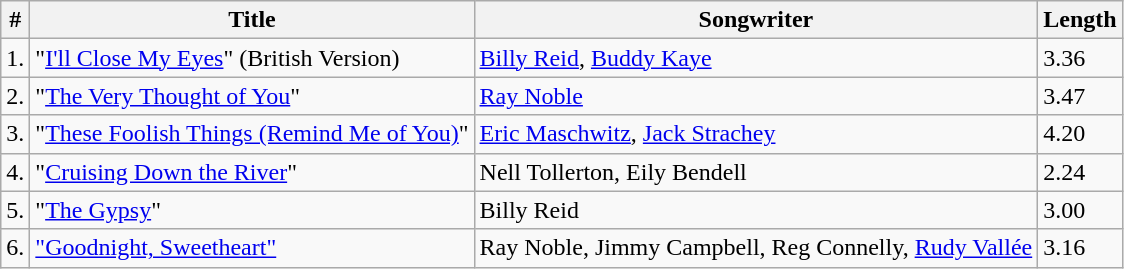<table class="wikitable">
<tr>
<th>#</th>
<th>Title</th>
<th>Songwriter</th>
<th>Length</th>
</tr>
<tr>
<td>1.</td>
<td>"<a href='#'>I'll Close My Eyes</a>"  (British Version)</td>
<td><a href='#'>Billy Reid</a>, <a href='#'>Buddy Kaye</a></td>
<td>3.36</td>
</tr>
<tr>
<td>2.</td>
<td>"<a href='#'>The Very Thought of You</a>"</td>
<td><a href='#'>Ray Noble</a></td>
<td>3.47</td>
</tr>
<tr>
<td>3.</td>
<td>"<a href='#'>These Foolish Things (Remind Me of You)</a>"</td>
<td><a href='#'>Eric Maschwitz</a>, <a href='#'>Jack Strachey</a></td>
<td>4.20</td>
</tr>
<tr>
<td>4.</td>
<td>"<a href='#'>Cruising Down the River</a>"</td>
<td>Nell Tollerton, Eily Bendell</td>
<td>2.24</td>
</tr>
<tr>
<td>5.</td>
<td>"<a href='#'>The Gypsy</a>"</td>
<td>Billy Reid</td>
<td>3.00</td>
</tr>
<tr>
<td>6.</td>
<td><a href='#'>"Goodnight, Sweetheart"</a></td>
<td>Ray Noble, Jimmy Campbell, Reg Connelly, <a href='#'>Rudy Vallée</a></td>
<td>3.16</td>
</tr>
</table>
